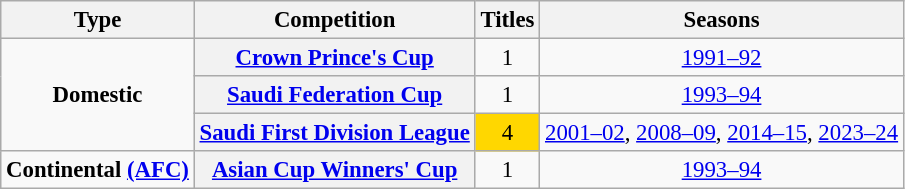<table class="wikitable plainrowheaders" style="font-size:95%; text-align:center;">
<tr>
<th>Type</th>
<th>Competition</th>
<th>Titles</th>
<th>Seasons</th>
</tr>
<tr>
<td rowspan="3"><strong>Domestic</strong></td>
<th scope=col><a href='#'>Crown Prince's Cup</a></th>
<td>1</td>
<td><a href='#'>1991–92</a></td>
</tr>
<tr>
<th scope=col><a href='#'>Saudi Federation Cup</a></th>
<td>1</td>
<td><a href='#'>1993–94</a></td>
</tr>
<tr>
<th scope=col><a href='#'>Saudi First Division League</a></th>
<td style="background-color:gold">4</td>
<td><a href='#'>2001–02</a>, <a href='#'>2008–09</a>, <a href='#'>2014–15</a>, <a href='#'>2023–24</a></td>
</tr>
<tr>
<td><strong>Continental <a href='#'>(AFC)</a></strong></td>
<th scope=col><a href='#'>Asian Cup Winners' Cup</a></th>
<td>1</td>
<td><a href='#'>1993–94</a></td>
</tr>
</table>
